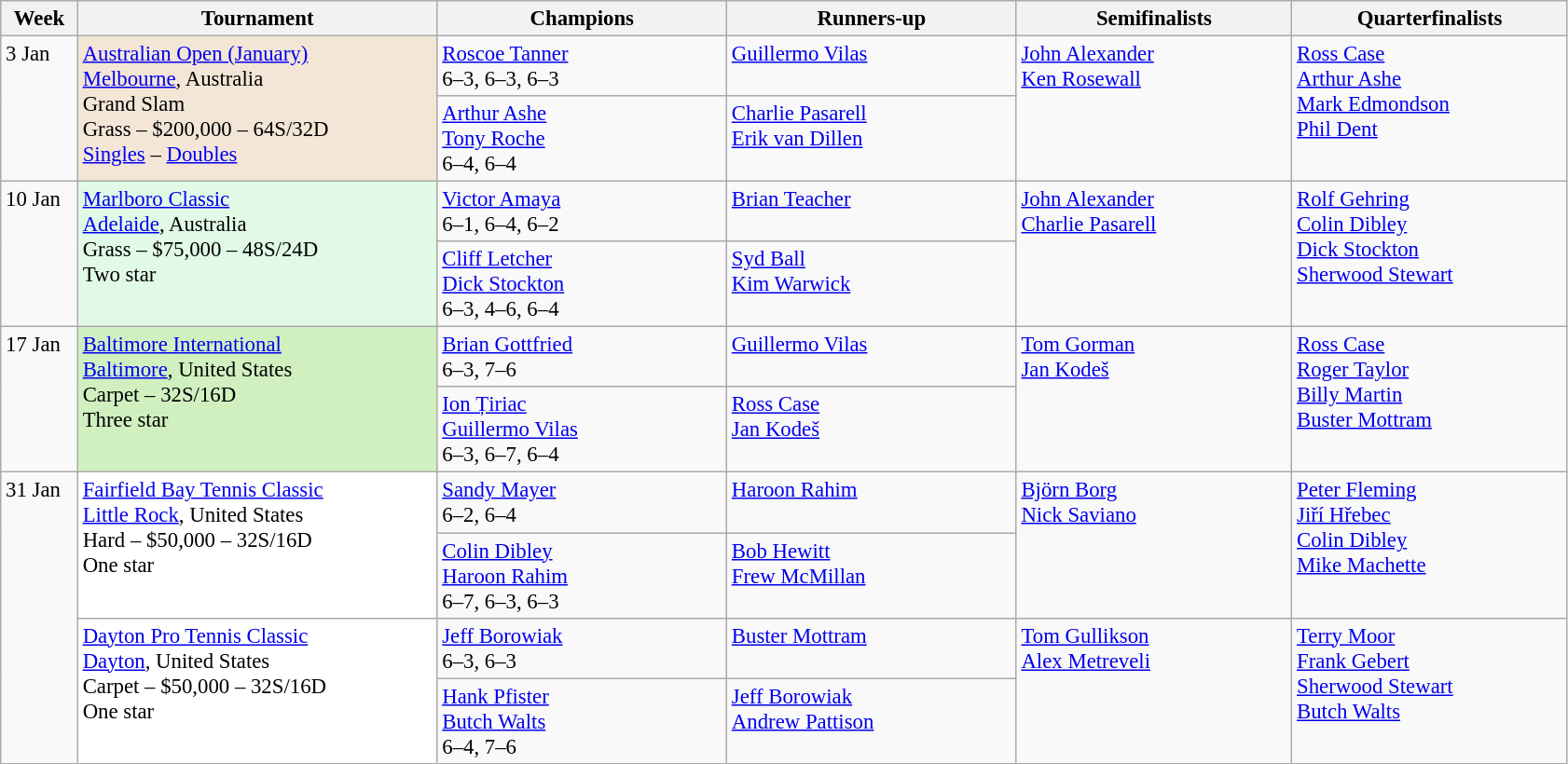<table class=wikitable style=font-size:95%>
<tr>
<th style="width:48px;">Week</th>
<th style="width:250px;">Tournament</th>
<th style="width:200px;">Champions</th>
<th style="width:200px;">Runners-up</th>
<th style="width:190px;">Semifinalists</th>
<th style="width:190px;">Quarterfinalists</th>
</tr>
<tr valign=top>
<td rowspan=2>3 Jan</td>
<td style="background:#F3E6D7;" rowspan="2"><a href='#'>Australian Open (January)</a> <br> <a href='#'>Melbourne</a>, Australia <br> Grand Slam <br> Grass – $200,000 – 64S/32D <br> <a href='#'>Singles</a> – <a href='#'>Doubles</a></td>
<td> <a href='#'>Roscoe Tanner</a> <br> 6–3, 6–3, 6–3</td>
<td> <a href='#'>Guillermo Vilas</a></td>
<td rowspan=2> <a href='#'>John Alexander</a> <br>  <a href='#'>Ken Rosewall</a></td>
<td rowspan=2> <a href='#'>Ross Case</a> <br>  <a href='#'>Arthur Ashe</a> <br>  <a href='#'>Mark Edmondson</a> <br>  <a href='#'>Phil Dent</a></td>
</tr>
<tr valign=top>
<td> <a href='#'>Arthur Ashe</a> <br>  <a href='#'>Tony Roche</a> <br> 6–4, 6–4</td>
<td> <a href='#'>Charlie Pasarell</a> <br>  <a href='#'>Erik van Dillen</a></td>
</tr>
<tr valign=top>
<td rowspan=2>10 Jan</td>
<td style="background:#E1FAE6;" rowspan="2"><a href='#'>Marlboro Classic</a> <br> <a href='#'>Adelaide</a>, Australia <br> Grass – $75,000 – 48S/24D <br> Two star</td>
<td> <a href='#'>Victor Amaya</a> <br> 6–1, 6–4, 6–2</td>
<td> <a href='#'>Brian Teacher</a></td>
<td rowspan=2> <a href='#'>John Alexander</a> <br>  <a href='#'>Charlie Pasarell</a></td>
<td rowspan=2> <a href='#'>Rolf Gehring</a> <br>  <a href='#'>Colin Dibley</a> <br>  <a href='#'>Dick Stockton</a> <br>  <a href='#'>Sherwood Stewart</a></td>
</tr>
<tr valign=top>
<td> <a href='#'>Cliff Letcher</a> <br>  <a href='#'>Dick Stockton</a> <br> 6–3, 4–6, 6–4</td>
<td> <a href='#'>Syd Ball</a> <br>  <a href='#'>Kim Warwick</a></td>
</tr>
<tr valign=top>
<td rowspan=2>17 Jan</td>
<td style="background:#d0f0c0;" rowspan="2"><a href='#'>Baltimore International</a> <br> <a href='#'>Baltimore</a>, United States <br> Carpet – 32S/16D <br> Three star</td>
<td> <a href='#'>Brian Gottfried</a> <br> 6–3, 7–6</td>
<td> <a href='#'>Guillermo Vilas</a></td>
<td rowspan=2> <a href='#'>Tom Gorman</a> <br>  <a href='#'>Jan Kodeš</a></td>
<td rowspan=2> <a href='#'>Ross Case</a> <br>  <a href='#'>Roger Taylor</a> <br>  <a href='#'>Billy Martin</a> <br>  <a href='#'>Buster Mottram</a></td>
</tr>
<tr valign=top>
<td> <a href='#'>Ion Țiriac</a> <br>  <a href='#'>Guillermo Vilas</a> <br> 6–3, 6–7, 6–4</td>
<td> <a href='#'>Ross Case</a> <br>  <a href='#'>Jan Kodeš</a></td>
</tr>
<tr valign=top>
<td rowspan=4>31 Jan</td>
<td style="background:#fff;" rowspan="2"><a href='#'>Fairfield Bay Tennis Classic</a> <br> <a href='#'>Little Rock</a>, United States <br> Hard – $50,000 – 32S/16D <br> One star</td>
<td> <a href='#'>Sandy Mayer</a> <br> 6–2, 6–4</td>
<td> <a href='#'>Haroon Rahim</a></td>
<td rowspan=2> <a href='#'>Björn Borg</a> <br>  <a href='#'>Nick Saviano</a></td>
<td rowspan=2> <a href='#'>Peter Fleming</a> <br>  <a href='#'>Jiří Hřebec</a> <br>  <a href='#'>Colin Dibley</a> <br>  <a href='#'>Mike Machette</a></td>
</tr>
<tr valign=top>
<td> <a href='#'>Colin Dibley</a> <br>  <a href='#'>Haroon Rahim</a> <br> 6–7, 6–3, 6–3</td>
<td> <a href='#'>Bob Hewitt</a> <br>  <a href='#'>Frew McMillan</a></td>
</tr>
<tr valign=top>
<td style="background:#fff;" rowspan="2"><a href='#'>Dayton Pro Tennis Classic</a> <br> <a href='#'>Dayton</a>, United States <br> Carpet – $50,000 – 32S/16D <br> One star</td>
<td> <a href='#'>Jeff Borowiak</a> <br> 6–3, 6–3</td>
<td> <a href='#'>Buster Mottram</a></td>
<td rowspan=2> <a href='#'>Tom Gullikson</a> <br>  <a href='#'>Alex Metreveli</a></td>
<td rowspan=2> <a href='#'>Terry Moor</a> <br>  <a href='#'>Frank Gebert</a> <br>  <a href='#'>Sherwood Stewart</a> <br>  <a href='#'>Butch Walts</a></td>
</tr>
<tr valign=top>
<td> <a href='#'>Hank Pfister</a> <br>  <a href='#'>Butch Walts</a> <br> 6–4, 7–6</td>
<td> <a href='#'>Jeff Borowiak</a> <br>  <a href='#'>Andrew Pattison</a></td>
</tr>
</table>
